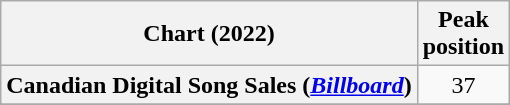<table class="wikitable sortable plainrowheaders" style="text-align:center">
<tr>
<th scope="col">Chart (2022)</th>
<th scope="col">Peak<br>position</th>
</tr>
<tr>
<th scope="row">Canadian Digital Song Sales (<em><a href='#'>Billboard</a></em>)</th>
<td>37</td>
</tr>
<tr>
</tr>
<tr>
</tr>
</table>
